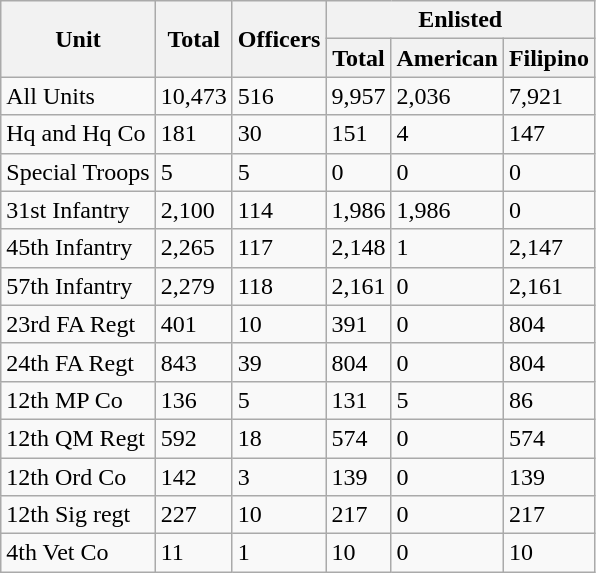<table class="wikitable">
<tr>
<th rowspan=2>Unit</th>
<th rowspan=2>Total</th>
<th rowspan=2>Officers</th>
<th colspan=3>Enlisted</th>
</tr>
<tr>
<th>Total</th>
<th>American</th>
<th>Filipino</th>
</tr>
<tr>
<td>All Units</td>
<td>10,473</td>
<td>516</td>
<td>9,957</td>
<td>2,036</td>
<td>7,921</td>
</tr>
<tr>
<td>Hq and Hq Co</td>
<td>181</td>
<td>30</td>
<td>151</td>
<td>4</td>
<td>147</td>
</tr>
<tr>
<td>Special Troops</td>
<td>5</td>
<td>5</td>
<td>0</td>
<td>0</td>
<td>0</td>
</tr>
<tr>
<td>31st Infantry</td>
<td>2,100</td>
<td>114</td>
<td>1,986</td>
<td>1,986</td>
<td>0</td>
</tr>
<tr>
<td>45th Infantry</td>
<td>2,265</td>
<td>117</td>
<td>2,148</td>
<td>1</td>
<td>2,147</td>
</tr>
<tr>
<td>57th Infantry</td>
<td>2,279</td>
<td>118</td>
<td>2,161</td>
<td>0</td>
<td>2,161</td>
</tr>
<tr>
<td>23rd FA Regt</td>
<td>401</td>
<td>10</td>
<td>391</td>
<td>0</td>
<td>804</td>
</tr>
<tr>
<td>24th FA Regt</td>
<td>843</td>
<td>39</td>
<td>804</td>
<td>0</td>
<td>804</td>
</tr>
<tr>
<td>12th MP Co</td>
<td>136</td>
<td>5</td>
<td>131</td>
<td>5</td>
<td>86</td>
</tr>
<tr>
<td>12th QM Regt</td>
<td>592</td>
<td>18</td>
<td>574</td>
<td>0</td>
<td>574</td>
</tr>
<tr>
<td>12th Ord Co</td>
<td>142</td>
<td>3</td>
<td>139</td>
<td>0</td>
<td>139</td>
</tr>
<tr>
<td>12th Sig regt</td>
<td>227</td>
<td>10</td>
<td>217</td>
<td>0</td>
<td>217</td>
</tr>
<tr>
<td>4th Vet Co</td>
<td>11</td>
<td>1</td>
<td>10</td>
<td>0</td>
<td>10</td>
</tr>
</table>
